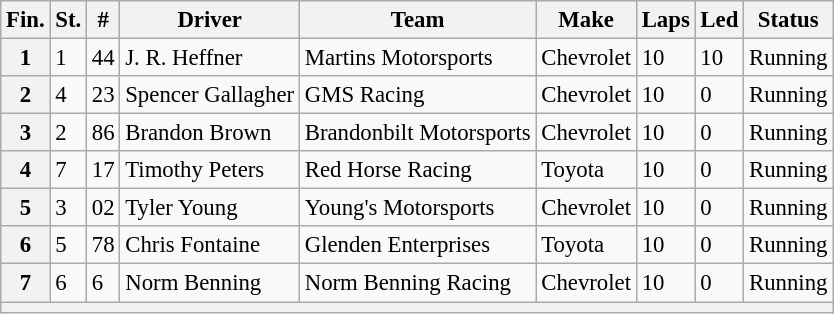<table class="wikitable" style="font-size:95%">
<tr>
<th>Fin.</th>
<th>St.</th>
<th>#</th>
<th>Driver</th>
<th>Team</th>
<th>Make</th>
<th>Laps</th>
<th>Led</th>
<th>Status</th>
</tr>
<tr>
<th>1</th>
<td>1</td>
<td>44</td>
<td>J. R. Heffner</td>
<td>Martins Motorsports</td>
<td>Chevrolet</td>
<td>10</td>
<td>10</td>
<td>Running</td>
</tr>
<tr>
<th>2</th>
<td>4</td>
<td>23</td>
<td>Spencer Gallagher</td>
<td>GMS Racing</td>
<td>Chevrolet</td>
<td>10</td>
<td>0</td>
<td>Running</td>
</tr>
<tr>
<th>3</th>
<td>2</td>
<td>86</td>
<td>Brandon Brown</td>
<td>Brandonbilt Motorsports</td>
<td>Chevrolet</td>
<td>10</td>
<td>0</td>
<td>Running</td>
</tr>
<tr>
<th>4</th>
<td>7</td>
<td>17</td>
<td>Timothy Peters</td>
<td>Red Horse Racing</td>
<td>Toyota</td>
<td>10</td>
<td>0</td>
<td>Running</td>
</tr>
<tr>
<th>5</th>
<td>3</td>
<td>02</td>
<td>Tyler Young</td>
<td>Young's Motorsports</td>
<td>Chevrolet</td>
<td>10</td>
<td>0</td>
<td>Running</td>
</tr>
<tr>
<th>6</th>
<td>5</td>
<td>78</td>
<td>Chris Fontaine</td>
<td>Glenden Enterprises</td>
<td>Toyota</td>
<td>10</td>
<td>0</td>
<td>Running</td>
</tr>
<tr>
<th>7</th>
<td>6</td>
<td>6</td>
<td>Norm Benning</td>
<td>Norm Benning Racing</td>
<td>Chevrolet</td>
<td>10</td>
<td>0</td>
<td>Running</td>
</tr>
<tr>
<th colspan="9"></th>
</tr>
</table>
